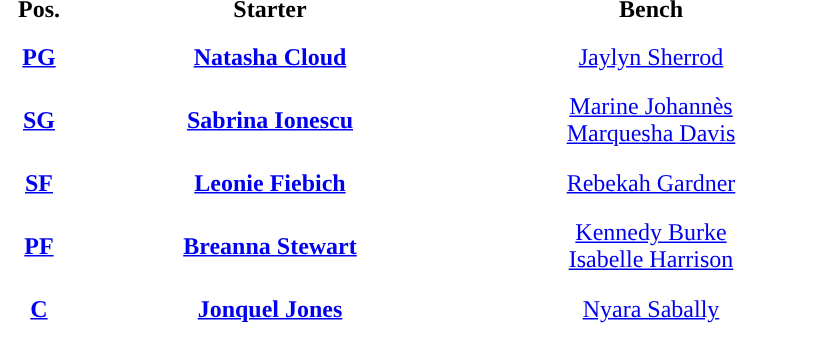<table style="text-align:center; ">
<tr>
<th width="50">Pos.</th>
<th width="250">Starter</th>
<th width="250">Bench</th>
</tr>
<tr style="height:40px; background:white; color:#092C57">
<th><a href='#'><span>PG</span></a></th>
<td><strong><a href='#'>Natasha Cloud</a></strong></td>
<td><a href='#'>Jaylyn Sherrod</a></td>
</tr>
<tr style="height:40px; background:white; color:#092C57">
<th><a href='#'><span>SG</span></a></th>
<td><strong><a href='#'>Sabrina Ionescu</a></strong></td>
<td><a href='#'>Marine Johannès</a><br><a href='#'>Marquesha Davis</a></td>
</tr>
<tr style="height:40px; background:white; color:#092C57">
<th><a href='#'><span>SF</span></a></th>
<td><strong><a href='#'>Leonie Fiebich</a></strong></td>
<td><a href='#'>Rebekah Gardner</a></td>
</tr>
<tr style="height:40px; background:white; color:#092C57">
<th><a href='#'><span>PF</span></a></th>
<td><strong><a href='#'>Breanna Stewart</a></strong></td>
<td><a href='#'>Kennedy Burke</a><br><a href='#'>Isabelle Harrison</a></td>
</tr>
<tr style="height:40px; background:white; color:#092C57">
<th><a href='#'><span>C</span></a></th>
<td><strong><a href='#'>Jonquel Jones</a></strong></td>
<td><a href='#'>Nyara Sabally</a></td>
</tr>
</table>
